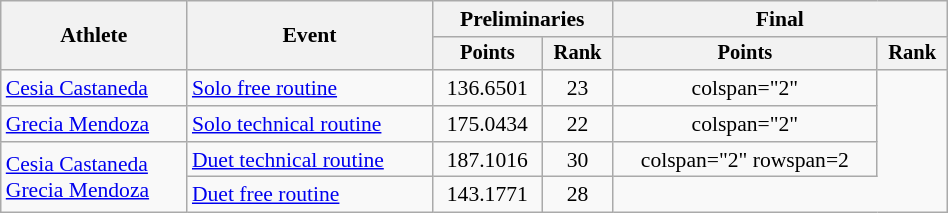<table class="wikitable" style="text-align:center; font-size:90%; width:50%;">
<tr>
<th rowspan="2">Athlete</th>
<th rowspan="2">Event</th>
<th colspan="2">Preliminaries</th>
<th colspan="2">Final</th>
</tr>
<tr style="font-size:95%">
<th>Points</th>
<th>Rank</th>
<th>Points</th>
<th>Rank</th>
</tr>
<tr>
<td align=left><a href='#'>Cesia Castaneda</a></td>
<td align=left><a href='#'>Solo free routine</a></td>
<td>136.6501</td>
<td>23</td>
<td>colspan="2" </td>
</tr>
<tr>
<td align=left><a href='#'>Grecia Mendoza</a></td>
<td align=left><a href='#'>Solo technical routine</a></td>
<td>175.0434</td>
<td>22</td>
<td>colspan="2" </td>
</tr>
<tr>
<td align=left rowspan=2><a href='#'>Cesia Castaneda</a><br><a href='#'>Grecia Mendoza</a></td>
<td align=left><a href='#'>Duet technical routine</a></td>
<td>187.1016</td>
<td>30</td>
<td>colspan="2" rowspan=2 </td>
</tr>
<tr>
<td align=left><a href='#'>Duet free routine</a></td>
<td>143.1771</td>
<td>28</td>
</tr>
</table>
